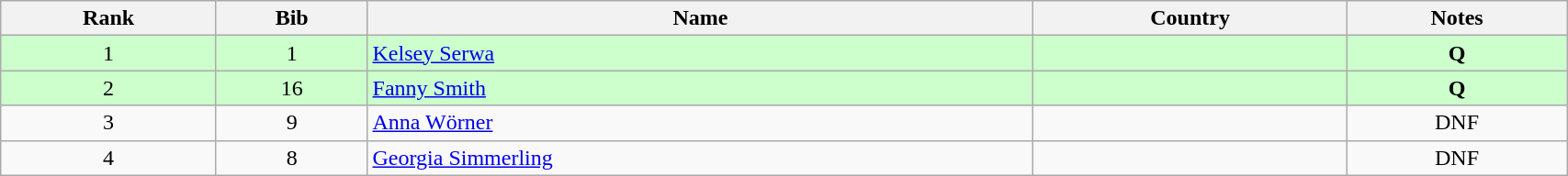<table class="wikitable" style="text-align:center;" width=90%>
<tr>
<th>Rank</th>
<th>Bib</th>
<th>Name</th>
<th>Country</th>
<th>Notes</th>
</tr>
<tr bgcolor="ccffcc">
<td>1</td>
<td>1</td>
<td align=left><a href='#'>Kelsey Serwa</a></td>
<td align=left></td>
<td><strong>Q</strong></td>
</tr>
<tr bgcolor="ccffcc">
<td>2</td>
<td>16</td>
<td align=left><a href='#'>Fanny Smith</a></td>
<td align=left></td>
<td><strong>Q</strong></td>
</tr>
<tr>
<td>3</td>
<td>9</td>
<td align=left><a href='#'>Anna Wörner</a></td>
<td align=left></td>
<td>DNF</td>
</tr>
<tr>
<td>4</td>
<td>8</td>
<td align=left><a href='#'>Georgia Simmerling</a></td>
<td align=left></td>
<td>DNF</td>
</tr>
</table>
